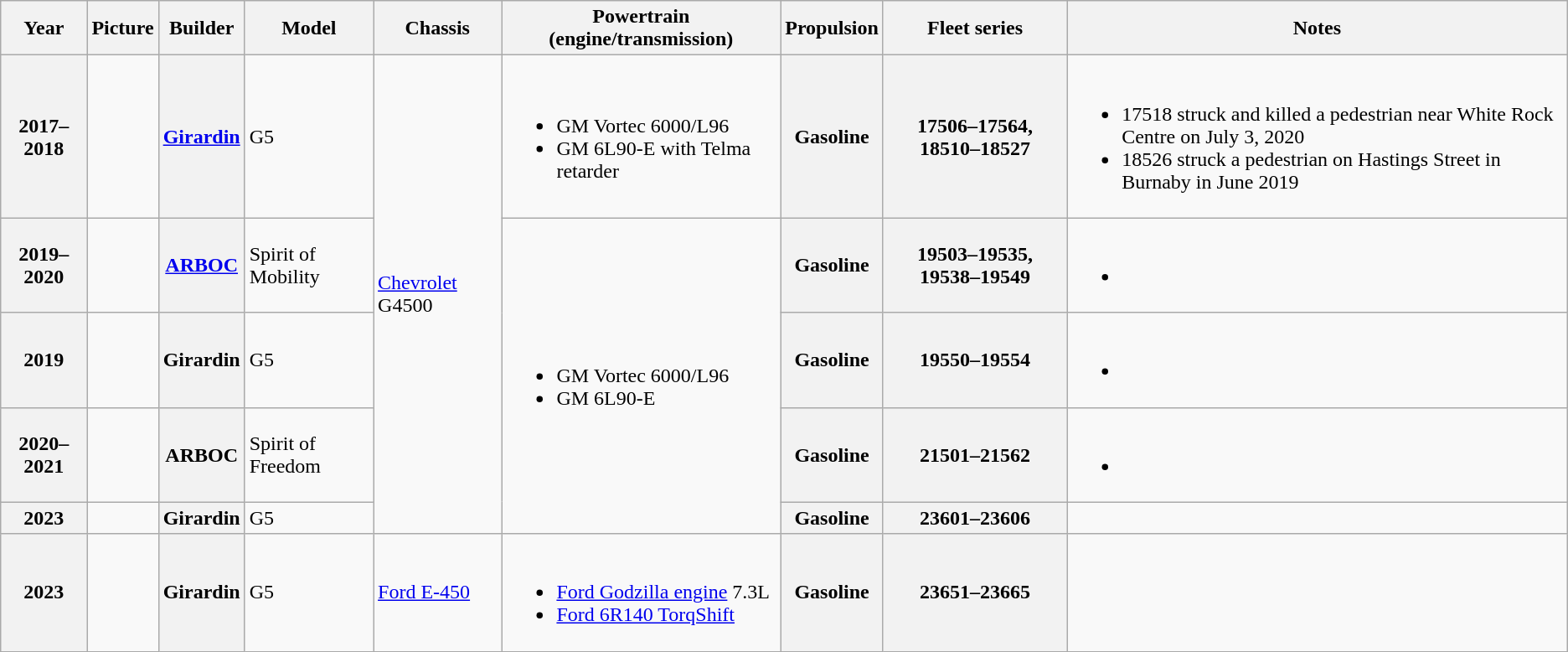<table class="wikitable">
<tr>
<th>Year</th>
<th>Picture</th>
<th>Builder</th>
<th>Model</th>
<th>Chassis</th>
<th>Powertrain (engine/transmission)</th>
<th>Propulsion</th>
<th>Fleet series</th>
<th>Notes</th>
</tr>
<tr>
<th>2017–2018</th>
<td></td>
<th><a href='#'>Girardin</a></th>
<td>G5</td>
<td rowspan="5"><a href='#'>Chevrolet</a> G4500</td>
<td><br><ul><li>GM Vortec 6000/L96</li><li>GM 6L90-E with Telma retarder</li></ul></td>
<th>Gasoline</th>
<th>17506–17564,<br>18510–18527</th>
<td><br><ul><li>17518 struck and killed a pedestrian near White Rock Centre on July 3, 2020</li><li>18526 struck a pedestrian on Hastings Street in Burnaby in June 2019</li></ul></td>
</tr>
<tr>
<th>2019–2020</th>
<td></td>
<th><a href='#'>ARBOC</a></th>
<td>Spirit of Mobility</td>
<td rowspan="4"><br><ul><li>GM Vortec 6000/L96</li><li>GM 6L90-E</li></ul></td>
<th>Gasoline</th>
<th>19503–19535, 19538–19549</th>
<td><br><ul><li></li></ul></td>
</tr>
<tr>
<th>2019</th>
<td></td>
<th>Girardin</th>
<td>G5</td>
<th>Gasoline</th>
<th>19550–19554</th>
<td><br><ul><li></li></ul></td>
</tr>
<tr>
<th>2020–2021</th>
<td></td>
<th>ARBOC</th>
<td>Spirit of Freedom</td>
<th>Gasoline</th>
<th>21501–21562</th>
<td><br><ul><li></li></ul></td>
</tr>
<tr>
<th>2023</th>
<td></td>
<th>Girardin</th>
<td>G5</td>
<th>Gasoline</th>
<th>23601–23606</th>
<td></td>
</tr>
<tr>
<th>2023</th>
<td></td>
<th>Girardin</th>
<td>G5</td>
<td><a href='#'>Ford E-450</a></td>
<td><br><ul><li><a href='#'>Ford Godzilla engine</a> 7.3L</li><li><a href='#'>Ford 6R140 TorqShift</a> </li></ul></td>
<th>Gasoline</th>
<th>23651–23665</th>
</tr>
</table>
